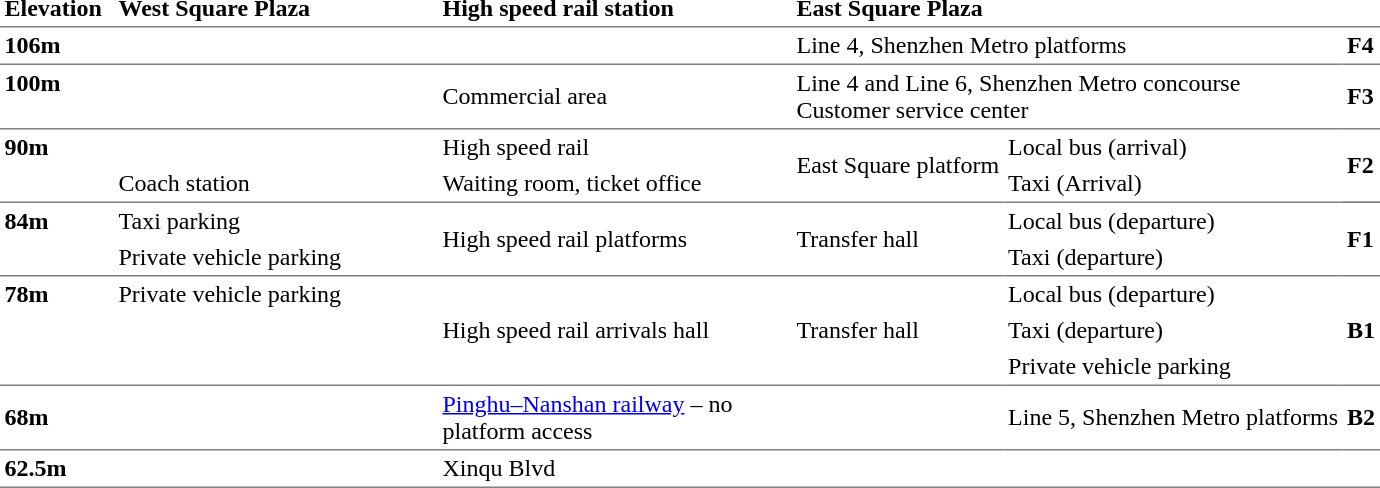<table cellspacing=0 cellpadding=3>
<tr>
<td style="border-bottom:solid 1px gray;" valign=top width=70><strong>Elevation</strong></td>
<td style="border-bottom:solid 1px gray;" valign=top width=210><strong>West Square Plaza</strong></td>
<td style="border-bottom:solid 1px gray;" valign=top width=230><strong>High speed rail station</strong></td>
<td style="border-bottom:solid 1px gray;" valign=top width=250 colspan=3><strong>East Square Plaza</strong></td>
</tr>
<tr>
<td style="border-bottom:solid 1px gray;" valign=top><strong>106m</strong></td>
<td style="border-bottom:solid 1px gray;"> </td>
<td style="border-bottom:solid 1px gray;"> </td>
<td style="border-bottom:solid 1px gray;" colspan=2>Line 4, Shenzhen Metro platforms</td>
<td style="border-bottom:solid 1px gray;"><strong>F4</strong></td>
</tr>
<tr>
<td style="border-bottom:solid 1px gray;" valign=top><strong>100m</strong></td>
<td style="border-bottom:solid 1px gray;"> </td>
<td style="border-bottom:solid 1px gray;">Commercial area</td>
<td style="border-bottom:solid 1px gray;" colspan=2>Line 4 and Line 6, Shenzhen Metro concourse<br>Customer service center</td>
<td style="border-bottom:solid 1px gray;"><strong>F3</strong></td>
</tr>
<tr>
<td style="border-bottom:solid 1px gray;" valign=top rowspan=2><strong>90m</strong></td>
<td></td>
<td>High speed rail</td>
<td style="border-bottom:solid 1px gray;" rowspan=2>East Square platform</td>
<td>Local bus (arrival)</td>
<td style="border-bottom:solid 1px gray;" rowspan=2><strong>F2</strong></td>
</tr>
<tr>
<td style="border-bottom:solid 1px gray;">Coach station</td>
<td style="border-bottom:solid 1px gray;">Waiting room, ticket office</td>
<td style="border-bottom:solid 1px gray;" colspan=2>Taxi (Arrival)</td>
</tr>
<tr>
<td style="border-bottom:solid 1px gray;" valign=top rowspan=2><strong>84m</strong></td>
<td>Taxi parking</td>
<td style="border-bottom:solid 1px gray;" rowspan=2>High speed rail platforms</td>
<td style="border-bottom:solid 1px gray;" rowspan=2>Transfer hall</td>
<td>Local bus (departure)</td>
<td style="border-bottom:solid 1px gray;" rowspan=2><strong>F1</strong></td>
</tr>
<tr>
<td style="border-bottom:solid 1px gray;">Private vehicle parking</td>
<td style="border-bottom:solid 1px gray;">Taxi (departure)</td>
</tr>
<tr>
<td style="border-bottom:solid 1px gray;" valign=top rowspan=3><strong>78m</strong></td>
<td style="border-bottom:solid 1px gray;" valign=top rowspan=3>Private vehicle parking</td>
<td style="border-bottom:solid 1px gray;" rowspan=3>High speed rail arrivals hall</td>
<td style="border-bottom:solid 1px gray;" rowspan=3>Transfer hall</td>
<td>Local bus (departure)</td>
<td style="border-bottom:solid 1px gray;" rowspan=3><strong>B1</strong></td>
</tr>
<tr>
<td>Taxi (departure)</td>
</tr>
<tr>
<td style="border-bottom:solid 1px gray;">Private vehicle parking</td>
</tr>
<tr>
<td style="border-bottom:solid 1px gray;"><strong>68m</strong></td>
<td style="border-bottom:solid 1px gray;"> </td>
<td style="border-bottom:solid 1px gray;"><a href='#'>Pinghu–Nanshan railway</a> – no platform access</td>
<td style="border-bottom:solid 1px gray;"> </td>
<td style="border-bottom:solid 1px gray;">Line 5, Shenzhen Metro platforms</td>
<td style="border-bottom:solid 1px gray;"><strong>B2</strong></td>
</tr>
<tr>
<td style="border-bottom:solid 1px gray;"><strong>62.5m</strong></td>
<td style="border-bottom:solid 1px gray;"> </td>
<td style="border-bottom:solid 1px gray;">Xinqu Blvd</td>
<td style="border-bottom:solid 1px gray;" colspan=3> </td>
</tr>
</table>
